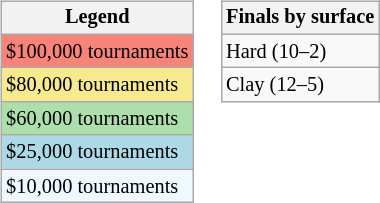<table>
<tr valign=top>
<td><br><table class=wikitable style="font-size:85%">
<tr>
<th>Legend</th>
</tr>
<tr style="background:#f88379;">
<td>$100,000 tournaments</td>
</tr>
<tr style="background:#f7e98e;">
<td>$80,000 tournaments</td>
</tr>
<tr style="background:#addfad;">
<td>$60,000 tournaments</td>
</tr>
<tr style="background:lightblue;">
<td>$25,000 tournaments</td>
</tr>
<tr style="background:#f0f8ff;">
<td>$10,000 tournaments</td>
</tr>
</table>
</td>
<td><br><table class=wikitable style="font-size:85%">
<tr>
<th>Finals by surface</th>
</tr>
<tr>
<td>Hard (10–2)</td>
</tr>
<tr>
<td>Clay (12–5)</td>
</tr>
</table>
</td>
</tr>
</table>
